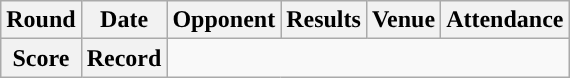<table class="wikitable" style="text-align:center">
<tr>
<th>Round</th>
<th>Date</th>
<th>Opponent</th>
<th>Results</th>
<th>Venue</th>
<th>Attendance</th>
</tr>
<tr>
<th>Score</th>
<th>Record</th>
</tr>
</table>
